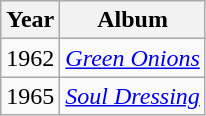<table class="wikitable">
<tr>
<th>Year</th>
<th>Album</th>
</tr>
<tr>
<td>1962</td>
<td><em><a href='#'>Green Onions</a></em></td>
</tr>
<tr>
<td>1965</td>
<td><em><a href='#'>Soul Dressing</a></em></td>
</tr>
</table>
